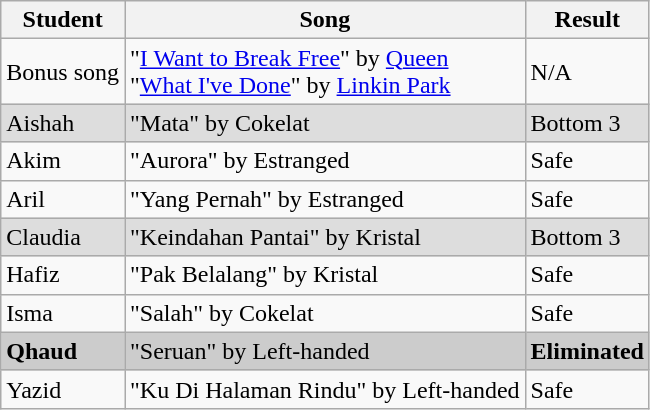<table class="wikitable">
<tr>
<th>Student</th>
<th>Song</th>
<th>Result</th>
</tr>
<tr>
<td>Bonus song</td>
<td>"<a href='#'>I Want to Break Free</a>" by <a href='#'>Queen</a> <br> "<a href='#'>What I've Done</a>" by <a href='#'>Linkin Park</a></td>
<td>N/A</td>
</tr>
<tr bgcolor="#DDDDDD">
<td>Aishah</td>
<td>"Mata" by Cokelat</td>
<td>Bottom 3</td>
</tr>
<tr>
<td>Akim</td>
<td>"Aurora" by Estranged</td>
<td>Safe</td>
</tr>
<tr>
<td>Aril</td>
<td>"Yang Pernah" by Estranged</td>
<td>Safe</td>
</tr>
<tr bgcolor="#DDDDDD">
<td>Claudia</td>
<td>"Keindahan Pantai" by Kristal</td>
<td>Bottom 3</td>
</tr>
<tr>
<td>Hafiz</td>
<td>"Pak Belalang" by Kristal</td>
<td>Safe</td>
</tr>
<tr>
<td>Isma</td>
<td>"Salah" by Cokelat</td>
<td>Safe</td>
</tr>
<tr bgcolor="#CCCCCC">
<td><strong>Qhaud</strong></td>
<td>"Seruan" by Left-handed</td>
<td><strong>Eliminated</strong></td>
</tr>
<tr>
<td>Yazid</td>
<td>"Ku Di Halaman Rindu" by Left-handed</td>
<td>Safe</td>
</tr>
</table>
